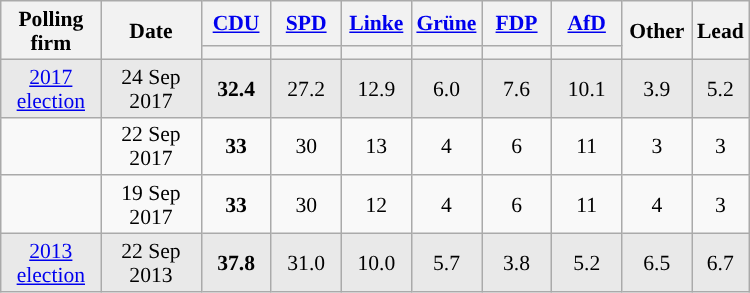<table class="wikitable sortable" style="text-align:center; font-size:90%; line-height:16px;">
<tr>
<th style="width:60px;" rowspan="2">Polling firm</th>
<th style="width:60px;" rowspan="2">Date</th>
<th style="width:40px;" class="unsortable"><a href='#'>CDU</a></th>
<th style="width:40px;" class="unsortable"><a href='#'>SPD</a></th>
<th style="width:40px;" class="unsortable"><a href='#'>Linke</a></th>
<th style="width:40px;" class="unsortable"><a href='#'>Grüne</a></th>
<th style="width:40px;" class="unsortable"><a href='#'>FDP</a></th>
<th style="width:40px;" class="unsortable"><a href='#'>AfD</a></th>
<th style="width:40px;" rowspan="2" class="unsortable">Other</th>
<th style="width:30px;" rowspan="2" class="unsortable">Lead</th>
</tr>
<tr>
<th style="color:inherit;background:"></th>
<th style="color:inherit;background:"></th>
<th style="color:inherit;background:"></th>
<th style="color:inherit;background:"></th>
<th style="color:inherit;background:"></th>
<th style="color:inherit;background:"></th>
</tr>
<tr style="background-color:#E9E9E9">
<td><a href='#'>2017 election</a></td>
<td>24 Sep 2017</td>
<td><strong>32.4</strong></td>
<td>27.2</td>
<td>12.9</td>
<td>6.0</td>
<td>7.6</td>
<td>10.1</td>
<td>3.9</td>
<td style="background:">5.2</td>
</tr>
<tr>
<td></td>
<td>22 Sep 2017</td>
<td><strong>33</strong></td>
<td>30</td>
<td>13</td>
<td>4</td>
<td>6</td>
<td>11</td>
<td>3</td>
<td style="background:">3</td>
</tr>
<tr>
<td></td>
<td>19 Sep 2017</td>
<td><strong>33</strong></td>
<td>30</td>
<td>12</td>
<td>4</td>
<td>6</td>
<td>11</td>
<td>4</td>
<td style="background:">3</td>
</tr>
<tr style="background-color:#E9E9E9">
<td><a href='#'>2013 election</a></td>
<td>22 Sep 2013</td>
<td><strong>37.8</strong></td>
<td>31.0</td>
<td>10.0</td>
<td>5.7</td>
<td>3.8</td>
<td>5.2</td>
<td>6.5</td>
<td style="background:">6.7</td>
</tr>
</table>
